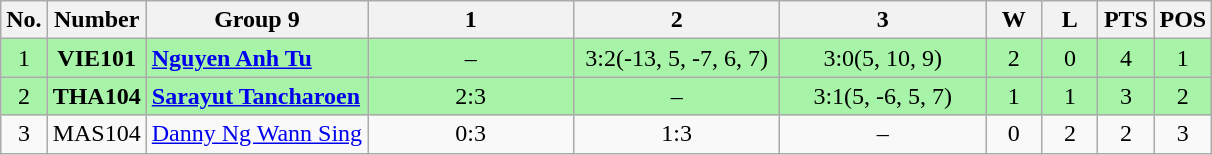<table class=wikitable style="text-align:center;">
<tr>
<th>No.</th>
<th>Number</th>
<th>Group 9</th>
<th width=130>1</th>
<th width=130>2</th>
<th width=130>3</th>
<th width=30>W</th>
<th width=30>L</th>
<th width=30>PTS</th>
<th width=30>POS</th>
</tr>
<tr bgcolor=#a7f3a7>
<td>1</td>
<td><strong>VIE101</strong></td>
<td style="text-align:left;"> <strong><a href='#'>Nguyen Anh Tu</a></strong></td>
<td>–</td>
<td>3:2(-13, 5, -7, 6, 7)</td>
<td>3:0(5, 10, 9)</td>
<td>2</td>
<td>0</td>
<td>4</td>
<td>1</td>
</tr>
<tr bgcolor=#a7f3a7>
<td>2</td>
<td><strong>THA104</strong></td>
<td style="text-align:left;"> <strong><a href='#'>Sarayut Tancharoen</a></strong></td>
<td>2:3</td>
<td>–</td>
<td>3:1(5, -6, 5, 7)</td>
<td>1</td>
<td>1</td>
<td>3</td>
<td>2</td>
</tr>
<tr>
<td>3</td>
<td>MAS104</td>
<td style="text-align:left;"> <a href='#'>Danny Ng Wann Sing</a></td>
<td>0:3</td>
<td>1:3</td>
<td>–</td>
<td>0</td>
<td>2</td>
<td>2</td>
<td>3</td>
</tr>
</table>
